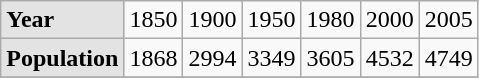<table class="wikitable">
<tr ---->
<td bgcolor="#E3E3E3"><strong>Year</strong></td>
<td>1850</td>
<td>1900</td>
<td>1950</td>
<td>1980</td>
<td>2000</td>
<td>2005</td>
</tr>
<tr ---->
<td bgcolor="#E3E3E3"><strong>Population</strong></td>
<td align="center">1868</td>
<td align="center">2994</td>
<td align="center">3349</td>
<td align="center">3605</td>
<td align="center">4532</td>
<td align="center">4749</td>
</tr>
<tr ---->
</tr>
</table>
